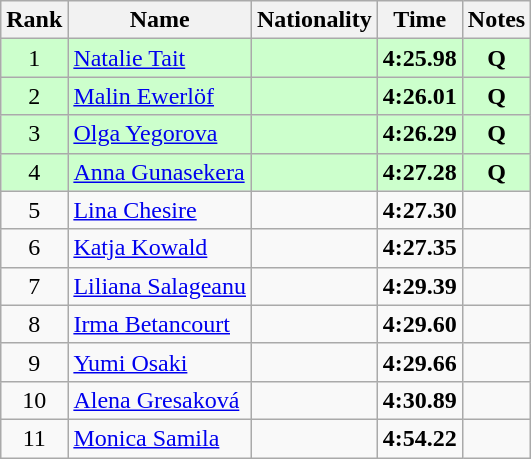<table class="wikitable sortable" style="text-align:center">
<tr>
<th>Rank</th>
<th>Name</th>
<th>Nationality</th>
<th>Time</th>
<th>Notes</th>
</tr>
<tr bgcolor=ccffcc>
<td>1</td>
<td align=left><a href='#'>Natalie Tait</a></td>
<td align=left></td>
<td><strong>4:25.98</strong></td>
<td><strong>Q</strong></td>
</tr>
<tr bgcolor=ccffcc>
<td>2</td>
<td align=left><a href='#'>Malin Ewerlöf</a></td>
<td align=left></td>
<td><strong>4:26.01</strong></td>
<td><strong>Q</strong></td>
</tr>
<tr bgcolor=ccffcc>
<td>3</td>
<td align=left><a href='#'>Olga Yegorova</a></td>
<td align=left></td>
<td><strong>4:26.29</strong></td>
<td><strong>Q</strong></td>
</tr>
<tr bgcolor=ccffcc>
<td>4</td>
<td align=left><a href='#'>Anna Gunasekera</a></td>
<td align=left></td>
<td><strong>4:27.28</strong></td>
<td><strong>Q</strong></td>
</tr>
<tr>
<td>5</td>
<td align=left><a href='#'>Lina Chesire</a></td>
<td align=left></td>
<td><strong>4:27.30</strong></td>
<td></td>
</tr>
<tr>
<td>6</td>
<td align=left><a href='#'>Katja Kowald</a></td>
<td align=left></td>
<td><strong>4:27.35</strong></td>
<td></td>
</tr>
<tr>
<td>7</td>
<td align=left><a href='#'>Liliana Salageanu</a></td>
<td align=left></td>
<td><strong>4:29.39</strong></td>
<td></td>
</tr>
<tr>
<td>8</td>
<td align=left><a href='#'>Irma Betancourt</a></td>
<td align=left></td>
<td><strong>4:29.60</strong></td>
<td></td>
</tr>
<tr>
<td>9</td>
<td align=left><a href='#'>Yumi Osaki</a></td>
<td align=left></td>
<td><strong>4:29.66</strong></td>
<td></td>
</tr>
<tr>
<td>10</td>
<td align=left><a href='#'>Alena Gresaková</a></td>
<td align=left></td>
<td><strong>4:30.89</strong></td>
<td></td>
</tr>
<tr>
<td>11</td>
<td align=left><a href='#'>Monica Samila</a></td>
<td align=left></td>
<td><strong>4:54.22</strong></td>
<td></td>
</tr>
</table>
